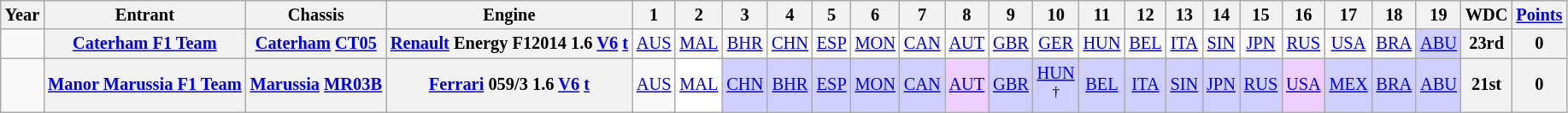<table class="wikitable" style="text-align:center; font-size:85%">
<tr>
<th>Year</th>
<th>Entrant</th>
<th>Chassis</th>
<th>Engine</th>
<th>1</th>
<th>2</th>
<th>3</th>
<th>4</th>
<th>5</th>
<th>6</th>
<th>7</th>
<th>8</th>
<th>9</th>
<th>10</th>
<th>11</th>
<th>12</th>
<th>13</th>
<th>14</th>
<th>15</th>
<th>16</th>
<th>17</th>
<th>18</th>
<th>19</th>
<th>WDC</th>
<th><a href='#'>Points</a></th>
</tr>
<tr>
<td></td>
<th nowrap><a href='#'>Caterham F1 Team</a></th>
<th nowrap><a href='#'>Caterham</a> <a href='#'>CT05</a></th>
<th nowrap><a href='#'>Renault</a> Energy F12014 1.6 <a href='#'>V6</a> <a href='#'>t</a></th>
<td><a href='#'>AUS</a></td>
<td><a href='#'>MAL</a></td>
<td><a href='#'>BHR</a></td>
<td><a href='#'>CHN</a></td>
<td><a href='#'>ESP</a></td>
<td><a href='#'>MON</a></td>
<td><a href='#'>CAN</a></td>
<td><a href='#'>AUT</a></td>
<td><a href='#'>GBR</a></td>
<td><a href='#'>GER</a></td>
<td><a href='#'>HUN</a></td>
<td><a href='#'>BEL</a></td>
<td><a href='#'>ITA</a></td>
<td><a href='#'>SIN</a></td>
<td><a href='#'>JPN</a></td>
<td><a href='#'>RUS</a></td>
<td><a href='#'>USA</a></td>
<td><a href='#'>BRA</a></td>
<td style="background:#CFCFFF;"><a href='#'>ABU</a><br></td>
<th>23rd</th>
<th>0</th>
</tr>
<tr>
<td></td>
<th nowrap><a href='#'>Manor Marussia F1 Team</a></th>
<th nowrap><a href='#'>Marussia</a> <a href='#'>MR03B</a></th>
<th nowrap><a href='#'>Ferrari</a> 059/3 1.6 <a href='#'>V6</a> <a href='#'>t</a></th>
<td><a href='#'>AUS</a><br></td>
<td style="background:#FFFFFF;"><a href='#'>MAL</a><br></td>
<td style="background:#CFCFFF;"><a href='#'>CHN</a><br></td>
<td style="background:#CFCFFF;"><a href='#'>BHR</a><br></td>
<td style="background:#CFCFFF;"><a href='#'>ESP</a><br></td>
<td style="background:#CFCFFF;"><a href='#'>MON</a><br></td>
<td style="background:#CFCFFF;"><a href='#'>CAN</a><br></td>
<td style="background:#EFCFFF;"><a href='#'>AUT</a><br></td>
<td style="background:#CFCFFF;"><a href='#'>GBR</a><br></td>
<td style="background:#CFCFFF;"><a href='#'>HUN</a><br><sup>†</sup></td>
<td style="background:#CFCFFF;"><a href='#'>BEL</a><br></td>
<td style="background:#CFCFFF;"><a href='#'>ITA</a><br></td>
<td style="background:#CFCFFF;"><a href='#'>SIN</a><br></td>
<td style="background:#CFCFFF;"><a href='#'>JPN</a><br></td>
<td style="background:#CFCFFF;"><a href='#'>RUS</a><br></td>
<td style="background:#EFCFFF;"><a href='#'>USA</a><br></td>
<td style="background:#CFCFFF;"><a href='#'>MEX</a><br></td>
<td style="background:#CFCFFF;"><a href='#'>BRA</a><br></td>
<td style="background:#CFCFFF;"><a href='#'>ABU</a><br></td>
<th>21st</th>
<th>0</th>
</tr>
</table>
